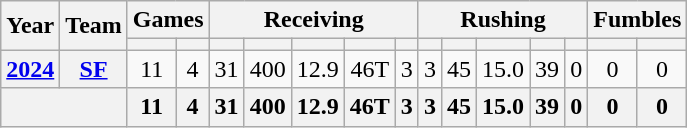<table class="wikitable" style="text-align:center;">
<tr>
<th rowspan="2">Year</th>
<th rowspan="2">Team</th>
<th colspan="2">Games</th>
<th colspan="5">Receiving</th>
<th colspan="5">Rushing</th>
<th colspan="2">Fumbles</th>
</tr>
<tr>
<th></th>
<th></th>
<th></th>
<th></th>
<th></th>
<th></th>
<th></th>
<th></th>
<th></th>
<th></th>
<th></th>
<th></th>
<th></th>
<th></th>
</tr>
<tr>
<th><a href='#'>2024</a></th>
<th><a href='#'>SF</a></th>
<td>11</td>
<td>4</td>
<td>31</td>
<td>400</td>
<td>12.9</td>
<td>46T</td>
<td>3</td>
<td>3</td>
<td>45</td>
<td>15.0</td>
<td>39</td>
<td>0</td>
<td>0</td>
<td>0</td>
</tr>
<tr>
<th colspan="2"></th>
<th>11</th>
<th>4</th>
<th>31</th>
<th>400</th>
<th>12.9</th>
<th>46T</th>
<th>3</th>
<th>3</th>
<th>45</th>
<th>15.0</th>
<th>39</th>
<th>0</th>
<th>0</th>
<th>0</th>
</tr>
</table>
